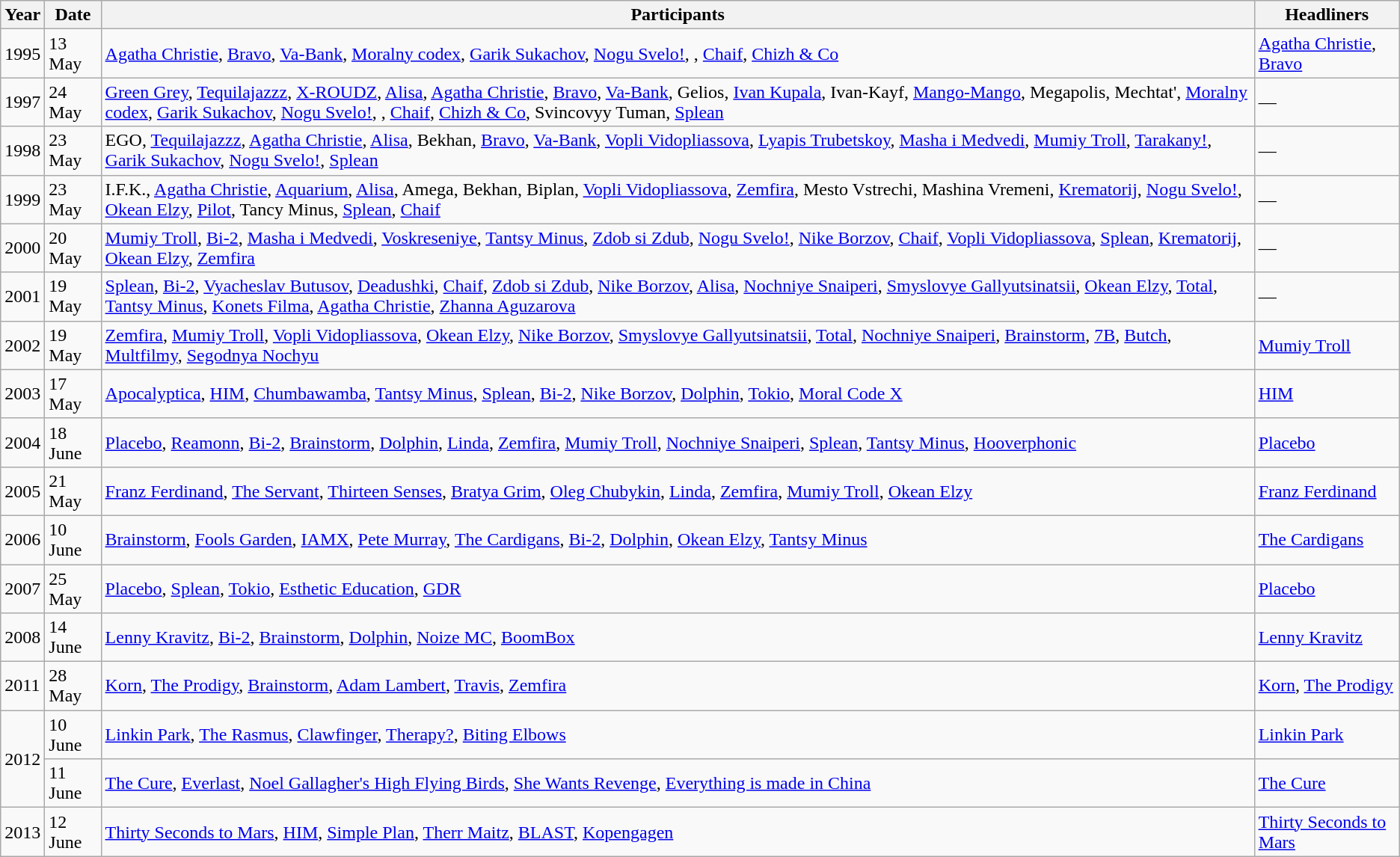<table class="wikitable">
<tr>
<th>Year</th>
<th>Date</th>
<th>Participants</th>
<th>Headliners</th>
</tr>
<tr>
<td>1995</td>
<td>13 May</td>
<td><a href='#'>Agatha Christie</a>, <a href='#'>Bravo</a>, <a href='#'>Va-Bank</a>, <a href='#'>Moralny codex</a>, <a href='#'>Garik Sukachov</a>, <a href='#'>Nogu Svelo!</a>, , <a href='#'>Chaif</a>, <a href='#'>Chizh & Co</a></td>
<td><a href='#'>Agatha Christie</a>, <a href='#'>Bravo</a></td>
</tr>
<tr>
<td>1997</td>
<td>24 May</td>
<td><a href='#'>Green Grey</a>, <a href='#'>Tequilajazzz</a>, <a href='#'>X-ROUDZ</a>, <a href='#'>Alisa</a>, <a href='#'>Agatha Christie</a>, <a href='#'>Bravo</a>, <a href='#'>Va-Bank</a>, Gelios, <a href='#'>Ivan Kupala</a>, Ivan-Kayf, <a href='#'>Mango-Mango</a>, Megapolis, Mechtat', <a href='#'>Moralny codex</a>, <a href='#'>Garik Sukachov</a>, <a href='#'>Nogu Svelo!</a>, , <a href='#'>Chaif</a>, <a href='#'>Chizh & Co</a>, Svincovyy Tuman, <a href='#'>Splean</a></td>
<td>—</td>
</tr>
<tr>
<td>1998</td>
<td>23 May</td>
<td>EGO, <a href='#'>Tequilajazzz</a>, <a href='#'>Agatha Christie</a>, <a href='#'>Alisa</a>, Bekhan, <a href='#'>Bravo</a>, <a href='#'>Va-Bank</a>, <a href='#'>Vopli Vidopliassova</a>, <a href='#'>Lyapis Trubetskoy</a>, <a href='#'>Masha i Medvedi</a>, <a href='#'>Mumiy Troll</a>, <a href='#'>Tarakany!</a>, <a href='#'>Garik Sukachov</a>, <a href='#'>Nogu Svelo!</a>, <a href='#'>Splean</a></td>
<td>—</td>
</tr>
<tr>
<td>1999</td>
<td>23 May</td>
<td>I.F.K., <a href='#'>Agatha Christie</a>, <a href='#'>Aquarium</a>, <a href='#'>Alisa</a>, Amega, Bekhan, Biplan, <a href='#'>Vopli Vidopliassova</a>, <a href='#'>Zemfira</a>, Mesto Vstrechi, Mashina Vremeni, <a href='#'>Krematorij</a>, <a href='#'>Nogu Svelo!</a>, <a href='#'>Okean Elzy</a>, <a href='#'>Pilot</a>, Tancy Minus, <a href='#'>Splean</a>, <a href='#'>Chaif</a></td>
<td>—</td>
</tr>
<tr>
<td>2000</td>
<td>20 May</td>
<td><a href='#'>Mumiy Troll</a>, <a href='#'>Bi-2</a>, <a href='#'>Masha i Medvedi</a>, <a href='#'>Voskreseniye</a>, <a href='#'>Tantsy Minus</a>, <a href='#'>Zdob si Zdub</a>, <a href='#'>Nogu Svelo!</a>, <a href='#'>Nike Borzov</a>, <a href='#'>Chaif</a>, <a href='#'>Vopli Vidopliassova</a>, <a href='#'>Splean</a>, <a href='#'>Krematorij</a>, <a href='#'>Okean Elzy</a>, <a href='#'>Zemfira</a></td>
<td>—</td>
</tr>
<tr>
<td>2001</td>
<td>19 May</td>
<td><a href='#'>Splean</a>, <a href='#'>Bi-2</a>, <a href='#'>Vyacheslav Butusov</a>, <a href='#'>Deadushki</a>, <a href='#'>Chaif</a>, <a href='#'>Zdob si Zdub</a>, <a href='#'>Nike Borzov</a>, <a href='#'>Alisa</a>, <a href='#'>Nochniye Snaiperi</a>, <a href='#'>Smyslovye Gallyutsinatsii</a>, <a href='#'>Okean Elzy</a>, <a href='#'>Total</a>, <a href='#'>Tantsy Minus</a>, <a href='#'>Konets Filma</a>, <a href='#'>Agatha Christie</a>, <a href='#'>Zhanna Aguzarova</a></td>
<td>—</td>
</tr>
<tr>
<td>2002</td>
<td>19 May</td>
<td><a href='#'>Zemfira</a>, <a href='#'>Mumiy Troll</a>, <a href='#'>Vopli Vidopliassova</a>, <a href='#'>Okean Elzy</a>, <a href='#'>Nike Borzov</a>, <a href='#'>Smyslovye Gallyutsinatsii</a>, <a href='#'>Total</a>, <a href='#'>Nochniye Snaiperi</a>, <a href='#'>Brainstorm</a>, <a href='#'>7B</a>, <a href='#'>Butch</a>, <a href='#'>Multfilmy</a>, <a href='#'>Segodnya Nochyu</a></td>
<td><a href='#'>Mumiy Troll</a></td>
</tr>
<tr>
<td>2003</td>
<td>17 May</td>
<td><a href='#'>Apocalyptica</a>, <a href='#'>HIM</a>, <a href='#'>Chumbawamba</a>, <a href='#'>Tantsy Minus</a>, <a href='#'>Splean</a>, <a href='#'>Bi-2</a>, <a href='#'>Nike Borzov</a>, <a href='#'>Dolphin</a>, <a href='#'>Tokio</a>, <a href='#'>Moral Code X</a></td>
<td><a href='#'>HIM</a></td>
</tr>
<tr>
<td>2004</td>
<td>18 June</td>
<td><a href='#'>Placebo</a>, <a href='#'>Reamonn</a>, <a href='#'>Bi-2</a>, <a href='#'>Brainstorm</a>, <a href='#'>Dolphin</a>, <a href='#'>Linda</a>, <a href='#'>Zemfira</a>, <a href='#'>Mumiy Troll</a>, <a href='#'>Nochniye Snaiperi</a>, <a href='#'>Splean</a>, <a href='#'>Tantsy Minus</a>, <a href='#'>Hooverphonic</a></td>
<td><a href='#'>Placebo</a></td>
</tr>
<tr>
<td>2005</td>
<td>21 May</td>
<td><a href='#'>Franz Ferdinand</a>, <a href='#'>The Servant</a>, <a href='#'>Thirteen Senses</a>, <a href='#'>Bratya Grim</a>, <a href='#'>Oleg Chubykin</a>, <a href='#'>Linda</a>, <a href='#'>Zemfira</a>, <a href='#'>Mumiy Troll</a>, <a href='#'>Okean Elzy</a></td>
<td><a href='#'>Franz Ferdinand</a></td>
</tr>
<tr>
<td>2006</td>
<td>10 June</td>
<td><a href='#'>Brainstorm</a>, <a href='#'>Fools Garden</a>, <a href='#'>IAMX</a>, <a href='#'>Pete Murray</a>, <a href='#'>The Cardigans</a>, <a href='#'>Bi-2</a>, <a href='#'>Dolphin</a>, <a href='#'>Okean Elzy</a>, <a href='#'>Tantsy Minus</a></td>
<td><a href='#'>The Cardigans</a></td>
</tr>
<tr>
<td>2007</td>
<td>25 May</td>
<td><a href='#'>Placebo</a>, <a href='#'>Splean</a>, <a href='#'>Tokio</a>, <a href='#'>Esthetic Education</a>, <a href='#'>GDR</a></td>
<td><a href='#'>Placebo</a></td>
</tr>
<tr>
<td>2008</td>
<td>14 June</td>
<td><a href='#'>Lenny Kravitz</a>, <a href='#'>Bi-2</a>, <a href='#'>Brainstorm</a>, <a href='#'>Dolphin</a>, <a href='#'>Noize MC</a>, <a href='#'>BoomBox</a></td>
<td><a href='#'>Lenny Kravitz</a></td>
</tr>
<tr>
<td>2011</td>
<td>28 May</td>
<td><a href='#'>Korn</a>, <a href='#'>The Prodigy</a>, <a href='#'>Brainstorm</a>, <a href='#'>Adam Lambert</a>, <a href='#'>Travis</a>, <a href='#'>Zemfira</a></td>
<td><a href='#'>Korn</a>, <a href='#'>The Prodigy</a></td>
</tr>
<tr>
<td rowspan="2">2012</td>
<td>10 June</td>
<td><a href='#'>Linkin Park</a>, <a href='#'>The Rasmus</a>, <a href='#'>Clawfinger</a>, <a href='#'>Therapy?</a>, <a href='#'>Biting Elbows</a></td>
<td><a href='#'>Linkin Park</a></td>
</tr>
<tr>
<td>11 June</td>
<td><a href='#'>The Cure</a>, <a href='#'>Everlast</a>, <a href='#'>Noel Gallagher's High Flying Birds</a>, <a href='#'>She Wants Revenge</a>, <a href='#'>Everything is made in China</a></td>
<td><a href='#'>The Cure</a></td>
</tr>
<tr>
<td>2013</td>
<td>12 June</td>
<td><a href='#'>Thirty Seconds to Mars</a>, <a href='#'>HIM</a>, <a href='#'>Simple Plan</a>, <a href='#'>Therr Maitz</a>, <a href='#'>BLAST</a>, <a href='#'>Kopengagen</a></td>
<td><a href='#'>Thirty Seconds to Mars</a></td>
</tr>
</table>
